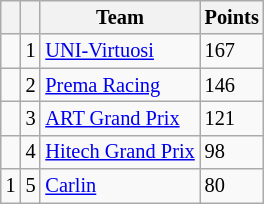<table class="wikitable" style="font-size: 85%;">
<tr>
<th></th>
<th></th>
<th>Team</th>
<th>Points</th>
</tr>
<tr>
<td align="left"></td>
<td align="center">1</td>
<td> <a href='#'>UNI-Virtuosi</a></td>
<td>167</td>
</tr>
<tr>
<td align="left"></td>
<td align="center">2</td>
<td> <a href='#'>Prema Racing</a></td>
<td>146</td>
</tr>
<tr>
<td align="left"></td>
<td align="center">3</td>
<td> <a href='#'>ART Grand Prix</a></td>
<td>121</td>
</tr>
<tr>
<td align="left"></td>
<td align="center">4</td>
<td> <a href='#'>Hitech Grand Prix</a></td>
<td>98</td>
</tr>
<tr>
<td align="left"> 1</td>
<td align="center">5</td>
<td> <a href='#'>Carlin</a></td>
<td>80</td>
</tr>
</table>
